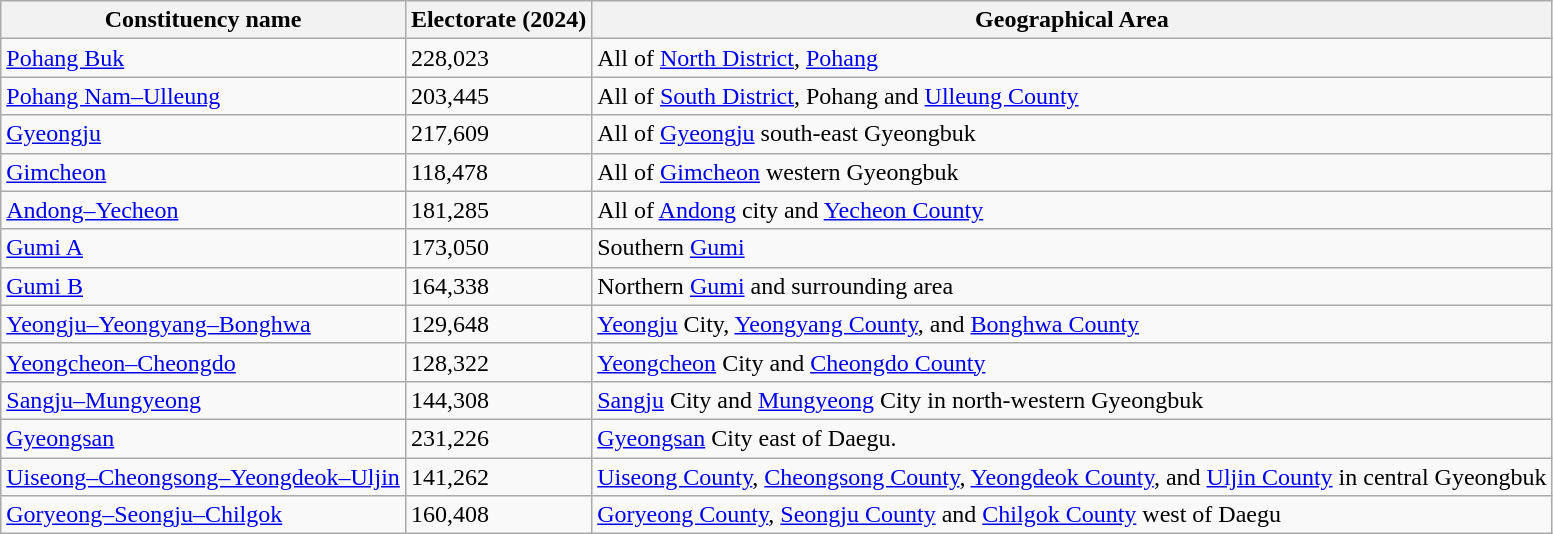<table class="wikitable">
<tr>
<th>Constituency name</th>
<th>Electorate (2024)</th>
<th>Geographical Area</th>
</tr>
<tr>
<td><a href='#'>Pohang Buk</a></td>
<td>228,023</td>
<td>All of <a href='#'>North District</a>, <a href='#'>Pohang</a></td>
</tr>
<tr>
<td><a href='#'>Pohang Nam–Ulleung</a></td>
<td>203,445</td>
<td>All of <a href='#'>South District</a>, Pohang and <a href='#'>Ulleung County</a></td>
</tr>
<tr>
<td><a href='#'>Gyeongju</a></td>
<td>217,609</td>
<td>All of <a href='#'>Gyeongju</a> south-east Gyeongbuk</td>
</tr>
<tr>
<td><a href='#'>Gimcheon</a></td>
<td>118,478</td>
<td>All of <a href='#'>Gimcheon</a> western Gyeongbuk</td>
</tr>
<tr>
<td><a href='#'>Andong–Yecheon</a></td>
<td>181,285</td>
<td>All of <a href='#'>Andong</a> city and <a href='#'>Yecheon County</a></td>
</tr>
<tr>
<td><a href='#'>Gumi A</a></td>
<td>173,050</td>
<td>Southern <a href='#'>Gumi</a></td>
</tr>
<tr>
<td><a href='#'>Gumi B</a></td>
<td>164,338</td>
<td>Northern <a href='#'>Gumi</a> and surrounding area</td>
</tr>
<tr>
<td><a href='#'>Yeongju–Yeongyang–Bonghwa</a></td>
<td>129,648</td>
<td><a href='#'>Yeongju</a> City, <a href='#'>Yeongyang County</a>, and <a href='#'>Bonghwa County</a></td>
</tr>
<tr>
<td><a href='#'>Yeongcheon–Cheongdo</a></td>
<td>128,322</td>
<td><a href='#'>Yeongcheon</a> City and <a href='#'>Cheongdo County</a></td>
</tr>
<tr>
<td><a href='#'>Sangju–Mungyeong</a></td>
<td>144,308</td>
<td><a href='#'>Sangju</a> City and <a href='#'>Mungyeong</a> City in north-western Gyeongbuk</td>
</tr>
<tr>
<td><a href='#'>Gyeongsan</a></td>
<td>231,226</td>
<td><a href='#'>Gyeongsan</a> City east of Daegu.</td>
</tr>
<tr>
<td><a href='#'>Uiseong–Cheongsong–Yeongdeok–Uljin</a></td>
<td>141,262</td>
<td><a href='#'>Uiseong County</a>, <a href='#'>Cheongsong County</a>, <a href='#'>Yeongdeok County</a>, and <a href='#'>Uljin County</a> in central Gyeongbuk</td>
</tr>
<tr>
<td><a href='#'>Goryeong–Seongju–Chilgok</a></td>
<td>160,408</td>
<td><a href='#'>Goryeong County</a>, <a href='#'>Seongju County</a> and <a href='#'>Chilgok County</a> west of Daegu</td>
</tr>
</table>
